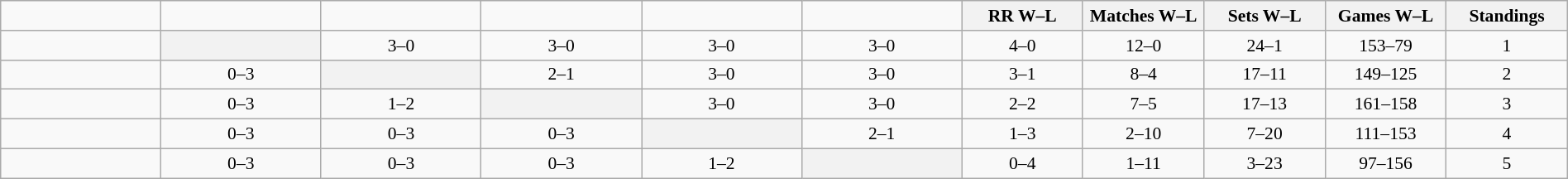<table class="wikitable" style="width: 100%; text-align:center; font-size:90%">
<tr>
<td width=108></td>
<td width=108></td>
<td width=108></td>
<td width=108></td>
<td width=108></td>
<td width=108></td>
<th width=80>RR W–L</th>
<th width=80>Matches W–L</th>
<th width=80>Sets W–L</th>
<th width=80>Games W–L</th>
<th width=80>Standings</th>
</tr>
<tr>
<td style="text-align:left;"></td>
<th bgcolor="ededed"></th>
<td>3–0</td>
<td>3–0</td>
<td>3–0</td>
<td>3–0</td>
<td>4–0</td>
<td>12–0</td>
<td>24–1</td>
<td>153–79</td>
<td>1</td>
</tr>
<tr>
<td style="text-align:left;"></td>
<td>0–3</td>
<th bgcolor="ededed"></th>
<td>2–1</td>
<td>3–0</td>
<td>3–0</td>
<td>3–1</td>
<td>8–4</td>
<td>17–11</td>
<td>149–125</td>
<td>2</td>
</tr>
<tr>
<td style="text-align:left;"></td>
<td>0–3</td>
<td>1–2</td>
<th bgcolor="ededed"></th>
<td>3–0</td>
<td>3–0</td>
<td>2–2</td>
<td>7–5</td>
<td>17–13</td>
<td>161–158</td>
<td>3</td>
</tr>
<tr>
<td style="text-align:left;"></td>
<td>0–3</td>
<td>0–3</td>
<td>0–3</td>
<th bgcolor="ededed"></th>
<td>2–1</td>
<td>1–3</td>
<td>2–10</td>
<td>7–20</td>
<td>111–153</td>
<td>4</td>
</tr>
<tr>
<td style="text-align:left;"></td>
<td>0–3</td>
<td>0–3</td>
<td>0–3</td>
<td>1–2</td>
<th bgcolor="ededed"></th>
<td>0–4</td>
<td>1–11</td>
<td>3–23</td>
<td>97–156</td>
<td>5</td>
</tr>
</table>
